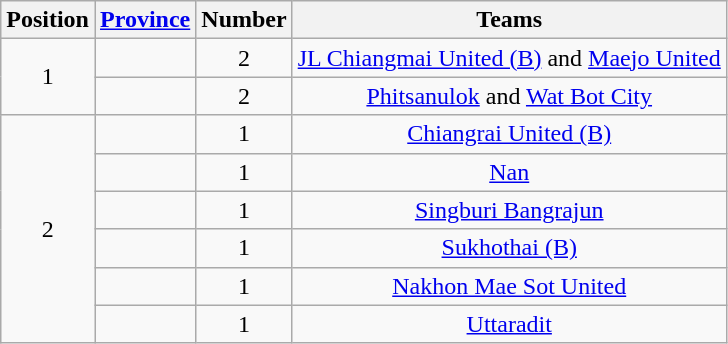<table class="wikitable">
<tr>
<th>Position</th>
<th><a href='#'>Province</a></th>
<th>Number</th>
<th>Teams</th>
</tr>
<tr>
<td align=center rowspan="2">1</td>
<td></td>
<td align=center>2</td>
<td align=center><a href='#'>JL Chiangmai United (B)</a> and <a href='#'>Maejo United</a></td>
</tr>
<tr>
<td></td>
<td align=center>2</td>
<td align=center><a href='#'>Phitsanulok</a> and <a href='#'>Wat Bot City</a></td>
</tr>
<tr>
<td align=center rowspan="6">2</td>
<td></td>
<td align=center>1</td>
<td align=center><a href='#'>Chiangrai United (B)</a></td>
</tr>
<tr>
<td></td>
<td align=center>1</td>
<td align=center><a href='#'>Nan</a></td>
</tr>
<tr>
<td></td>
<td align=center>1</td>
<td align=center><a href='#'>Singburi Bangrajun</a></td>
</tr>
<tr>
<td></td>
<td align=center>1</td>
<td align=center><a href='#'>Sukhothai (B)</a></td>
</tr>
<tr>
<td></td>
<td align=center>1</td>
<td align=center><a href='#'>Nakhon Mae Sot United</a></td>
</tr>
<tr>
<td></td>
<td align=center>1</td>
<td align=center><a href='#'>Uttaradit</a></td>
</tr>
</table>
